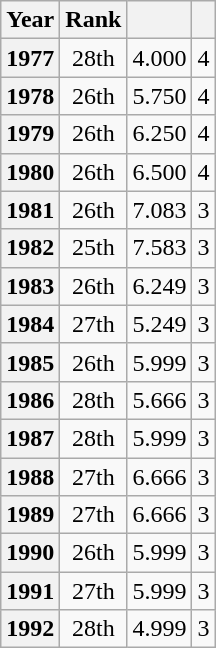<table class=wikitable style="float:left; margin-right:1em; text-align: center">
<tr>
<th>Year</th>
<th>Rank</th>
<th></th>
<th></th>
</tr>
<tr>
<th>1977</th>
<td>28th</td>
<td>4.000</td>
<td>4</td>
</tr>
<tr>
<th>1978</th>
<td>26th</td>
<td>5.750</td>
<td>4</td>
</tr>
<tr>
<th>1979</th>
<td>26th</td>
<td>6.250</td>
<td>4</td>
</tr>
<tr>
<th>1980</th>
<td>26th</td>
<td>6.500</td>
<td>4</td>
</tr>
<tr>
<th>1981</th>
<td>26th</td>
<td>7.083</td>
<td>3</td>
</tr>
<tr>
<th>1982</th>
<td>25th</td>
<td>7.583</td>
<td>3</td>
</tr>
<tr>
<th>1983</th>
<td>26th</td>
<td>6.249</td>
<td>3</td>
</tr>
<tr>
<th>1984</th>
<td>27th</td>
<td>5.249</td>
<td>3</td>
</tr>
<tr>
<th>1985</th>
<td>26th</td>
<td>5.999</td>
<td>3</td>
</tr>
<tr>
<th>1986</th>
<td>28th</td>
<td>5.666</td>
<td>3</td>
</tr>
<tr>
<th>1987</th>
<td>28th</td>
<td>5.999</td>
<td>3</td>
</tr>
<tr>
<th>1988</th>
<td>27th</td>
<td>6.666</td>
<td>3</td>
</tr>
<tr>
<th>1989</th>
<td>27th</td>
<td>6.666</td>
<td>3</td>
</tr>
<tr>
<th>1990</th>
<td>26th</td>
<td>5.999</td>
<td>3</td>
</tr>
<tr>
<th>1991</th>
<td>27th</td>
<td>5.999</td>
<td>3</td>
</tr>
<tr>
<th>1992</th>
<td>28th</td>
<td>4.999</td>
<td>3</td>
</tr>
</table>
